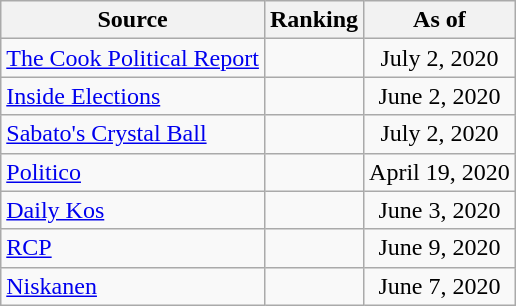<table class="wikitable" style="text-align:center">
<tr>
<th>Source</th>
<th>Ranking</th>
<th>As of</th>
</tr>
<tr>
<td align=left><a href='#'>The Cook Political Report</a></td>
<td></td>
<td>July 2, 2020</td>
</tr>
<tr>
<td align=left><a href='#'>Inside Elections</a></td>
<td></td>
<td>June 2, 2020</td>
</tr>
<tr>
<td align=left><a href='#'>Sabato's Crystal Ball</a></td>
<td></td>
<td>July 2, 2020</td>
</tr>
<tr>
<td align="left"><a href='#'>Politico</a></td>
<td></td>
<td>April 19, 2020</td>
</tr>
<tr>
<td align="left"><a href='#'>Daily Kos</a></td>
<td></td>
<td>June 3, 2020</td>
</tr>
<tr>
<td align="left"><a href='#'>RCP</a></td>
<td></td>
<td>June 9, 2020</td>
</tr>
<tr>
<td align="left"><a href='#'>Niskanen</a></td>
<td></td>
<td>June 7, 2020</td>
</tr>
</table>
